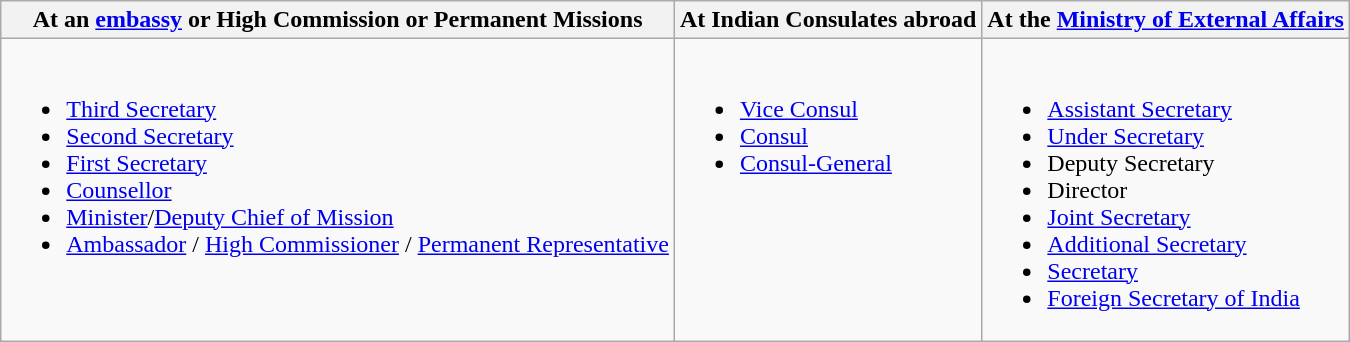<table class="wikitable">
<tr>
<th><strong>At an <a href='#'>embassy</a> or High Commission or Permanent Missions</strong></th>
<th>At Indian Consulates abroad</th>
<th><strong>At the <a href='#'>Ministry of External Affairs</a></strong></th>
</tr>
<tr>
<td valign=top><br><ul><li><a href='#'>Third Secretary</a></li><li><a href='#'>Second Secretary</a></li><li><a href='#'>First Secretary</a></li><li><a href='#'>Counsellor</a></li><li><a href='#'>Minister</a>/<a href='#'>Deputy Chief of Mission</a></li><li><a href='#'>Ambassador</a> / <a href='#'>High Commissioner</a> / <a href='#'>Permanent Representative</a></li></ul></td>
<td valign="top"><br><ul><li><a href='#'>Vice Consul</a></li><li><a href='#'>Consul</a></li><li><a href='#'>Consul-General</a></li></ul></td>
<td valign="top"><br><ul><li><a href='#'>Assistant Secretary</a></li><li><a href='#'>Under Secretary</a></li><li>Deputy Secretary</li><li>Director</li><li><a href='#'>Joint Secretary</a></li><li><a href='#'>Additional Secretary</a></li><li><a href='#'>Secretary</a></li><li><a href='#'>Foreign Secretary of India</a></li></ul></td>
</tr>
</table>
